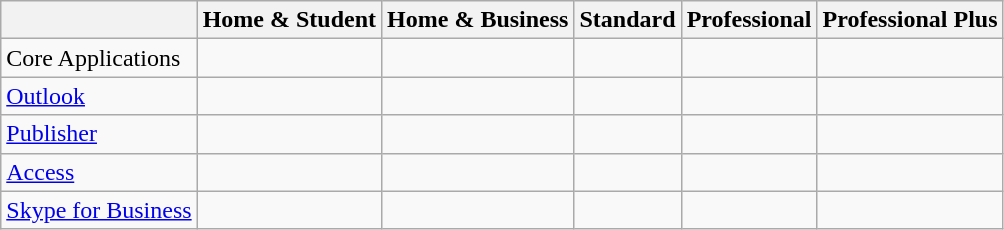<table class="wikitable">
<tr>
<th></th>
<th>Home & Student</th>
<th>Home & Business</th>
<th>Standard</th>
<th>Professional</th>
<th>Professional Plus</th>
</tr>
<tr>
<td>Core Applications</td>
<td></td>
<td></td>
<td></td>
<td></td>
<td></td>
</tr>
<tr>
<td><a href='#'>Outlook</a></td>
<td></td>
<td></td>
<td></td>
<td></td>
<td></td>
</tr>
<tr>
<td><a href='#'>Publisher</a></td>
<td></td>
<td></td>
<td></td>
<td></td>
<td></td>
</tr>
<tr>
<td><a href='#'>Access</a></td>
<td></td>
<td></td>
<td></td>
<td></td>
<td></td>
</tr>
<tr>
<td><a href='#'>Skype for Business</a></td>
<td></td>
<td></td>
<td></td>
<td></td>
<td></td>
</tr>
</table>
